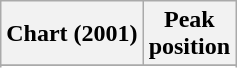<table class="wikitable sortable plainrowheaders" style="text-align:center;">
<tr>
<th>Chart (2001)</th>
<th>Peak<br>position</th>
</tr>
<tr>
</tr>
<tr>
</tr>
</table>
